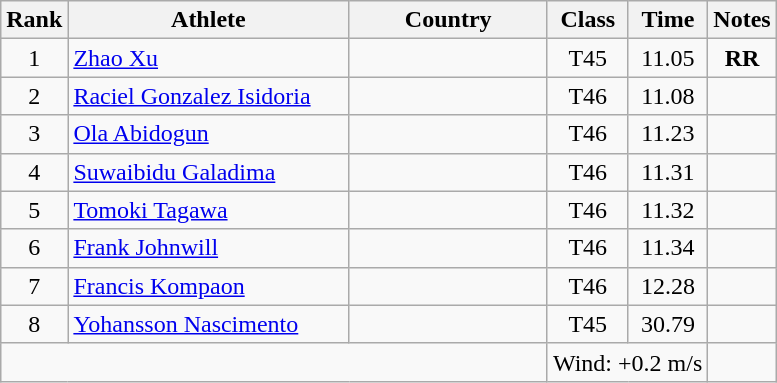<table class="wikitable sortable" style="text-align:center">
<tr>
<th>Rank</th>
<th style="width:180px">Athlete</th>
<th style="width:125px">Country</th>
<th>Class</th>
<th>Time</th>
<th>Notes</th>
</tr>
<tr>
<td>1</td>
<td style="text-align:left;"><a href='#'>Zhao Xu</a></td>
<td style="text-align:left;"></td>
<td>T45</td>
<td>11.05</td>
<td><strong>RR</strong></td>
</tr>
<tr>
<td>2</td>
<td style="text-align:left;"><a href='#'>Raciel Gonzalez Isidoria</a></td>
<td style="text-align:left;"></td>
<td>T46</td>
<td>11.08</td>
<td></td>
</tr>
<tr>
<td>3</td>
<td style="text-align:left;"><a href='#'>Ola Abidogun</a></td>
<td style="text-align:left;"></td>
<td>T46</td>
<td>11.23</td>
<td></td>
</tr>
<tr>
<td>4</td>
<td style="text-align:left;"><a href='#'>Suwaibidu Galadima</a></td>
<td style="text-align:left;"></td>
<td>T46</td>
<td>11.31</td>
<td></td>
</tr>
<tr>
<td>5</td>
<td style="text-align:left;"><a href='#'>Tomoki Tagawa</a></td>
<td style="text-align:left;"></td>
<td>T46</td>
<td>11.32</td>
<td></td>
</tr>
<tr>
<td>6</td>
<td style="text-align:left;"><a href='#'>Frank Johnwill</a></td>
<td style="text-align:left;"></td>
<td>T46</td>
<td>11.34</td>
<td></td>
</tr>
<tr>
<td>7</td>
<td style="text-align:left;"><a href='#'>Francis Kompaon</a></td>
<td style="text-align:left;"></td>
<td>T46</td>
<td>12.28</td>
<td></td>
</tr>
<tr>
<td>8</td>
<td style="text-align:left;"><a href='#'>Yohansson Nascimento</a></td>
<td style="text-align:left;"></td>
<td>T45</td>
<td>30.79</td>
<td></td>
</tr>
<tr class="sortbottom">
<td colspan="3"></td>
<td colspan="2">Wind: +0.2 m/s</td>
</tr>
</table>
